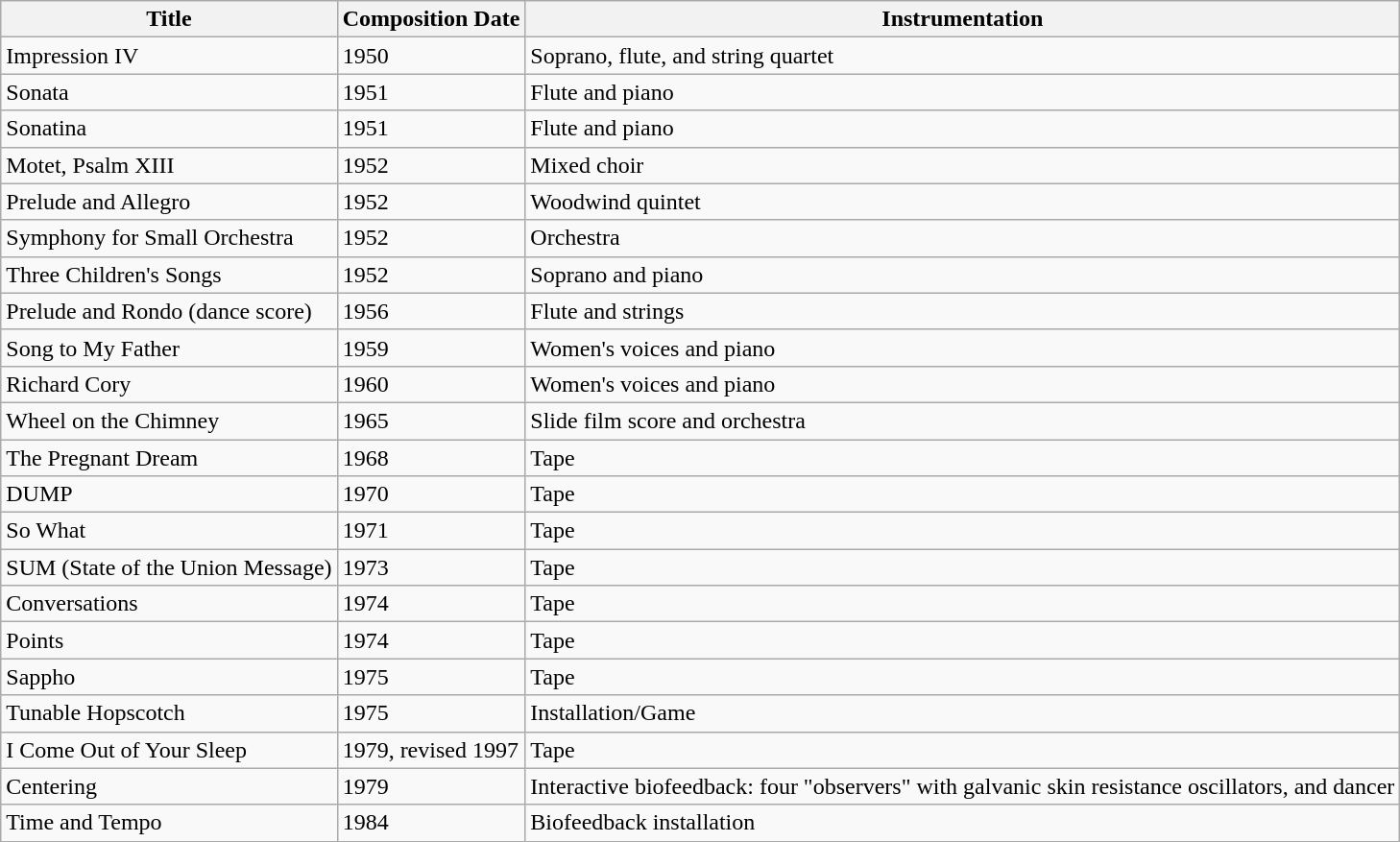<table class="wikitable">
<tr>
<th>Title</th>
<th>Composition Date</th>
<th>Instrumentation</th>
</tr>
<tr>
<td>Impression IV</td>
<td>1950</td>
<td>Soprano, flute, and string quartet</td>
</tr>
<tr>
<td>Sonata</td>
<td>1951</td>
<td>Flute and piano</td>
</tr>
<tr>
<td>Sonatina</td>
<td>1951</td>
<td>Flute and piano</td>
</tr>
<tr>
<td>Motet, Psalm XIII</td>
<td>1952</td>
<td>Mixed choir</td>
</tr>
<tr>
<td>Prelude and Allegro</td>
<td>1952</td>
<td>Woodwind quintet</td>
</tr>
<tr>
<td>Symphony for Small Orchestra</td>
<td>1952</td>
<td>Orchestra</td>
</tr>
<tr>
<td>Three Children's Songs</td>
<td>1952</td>
<td>Soprano and piano</td>
</tr>
<tr>
<td>Prelude and Rondo (dance score)</td>
<td>1956</td>
<td>Flute and strings</td>
</tr>
<tr>
<td>Song to My Father</td>
<td>1959</td>
<td>Women's voices and piano</td>
</tr>
<tr>
<td>Richard Cory</td>
<td>1960</td>
<td>Women's voices and piano</td>
</tr>
<tr>
<td>Wheel on the Chimney</td>
<td>1965</td>
<td>Slide film score and orchestra</td>
</tr>
<tr>
<td>The Pregnant Dream</td>
<td>1968</td>
<td>Tape</td>
</tr>
<tr>
<td>DUMP</td>
<td>1970</td>
<td>Tape</td>
</tr>
<tr>
<td>So What</td>
<td>1971</td>
<td>Tape</td>
</tr>
<tr>
<td>SUM (State of the Union Message)</td>
<td>1973</td>
<td>Tape</td>
</tr>
<tr>
<td>Conversations</td>
<td>1974</td>
<td>Tape</td>
</tr>
<tr>
<td>Points</td>
<td>1974</td>
<td>Tape</td>
</tr>
<tr>
<td>Sappho</td>
<td>1975</td>
<td>Tape</td>
</tr>
<tr>
<td>Tunable Hopscotch</td>
<td>1975</td>
<td>Installation/Game</td>
</tr>
<tr>
<td>I Come Out of Your Sleep</td>
<td>1979, revised 1997</td>
<td>Tape</td>
</tr>
<tr>
<td>Centering</td>
<td>1979</td>
<td>Interactive biofeedback: four "observers" with galvanic skin resistance oscillators, and dancer</td>
</tr>
<tr>
<td>Time and Tempo</td>
<td>1984</td>
<td>Biofeedback installation</td>
</tr>
</table>
